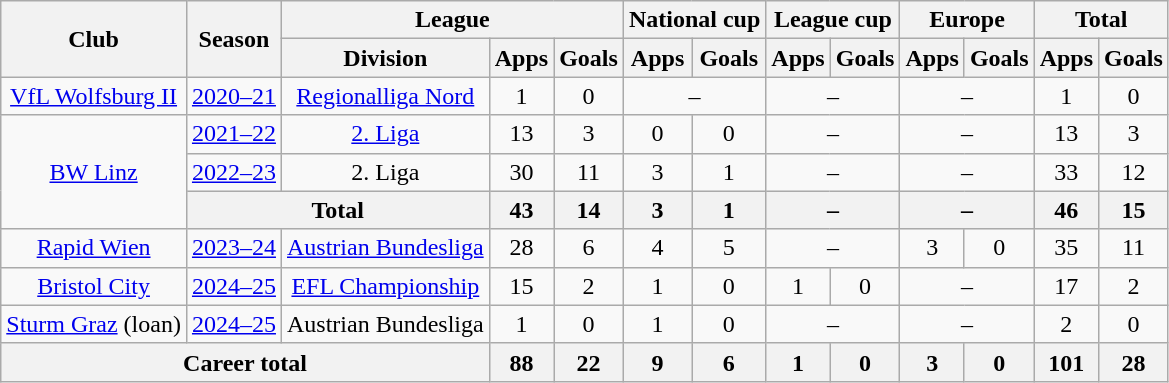<table class="wikitable" style="text-align:center">
<tr>
<th rowspan="2">Club</th>
<th rowspan="2">Season</th>
<th colspan="3">League</th>
<th colspan="2">National cup</th>
<th colspan="2">League cup</th>
<th colspan="2">Europe</th>
<th colspan="2">Total</th>
</tr>
<tr>
<th>Division</th>
<th>Apps</th>
<th>Goals</th>
<th>Apps</th>
<th>Goals</th>
<th>Apps</th>
<th>Goals</th>
<th>Apps</th>
<th>Goals</th>
<th>Apps</th>
<th>Goals</th>
</tr>
<tr>
<td><a href='#'>VfL Wolfsburg II</a></td>
<td><a href='#'>2020–21</a></td>
<td><a href='#'>Regionalliga Nord</a></td>
<td>1</td>
<td>0</td>
<td colspan="2">–</td>
<td colspan="2">–</td>
<td colspan="2">–</td>
<td>1</td>
<td>0</td>
</tr>
<tr>
<td rowspan="3"><a href='#'>BW Linz</a></td>
<td><a href='#'>2021–22</a></td>
<td><a href='#'>2. Liga</a></td>
<td>13</td>
<td>3</td>
<td>0</td>
<td>0</td>
<td colspan="2">–</td>
<td colspan="2">–</td>
<td>13</td>
<td>3</td>
</tr>
<tr>
<td><a href='#'>2022–23</a></td>
<td>2. Liga</td>
<td>30</td>
<td>11</td>
<td>3</td>
<td>1</td>
<td colspan="2">–</td>
<td colspan="2">–</td>
<td>33</td>
<td>12</td>
</tr>
<tr>
<th colspan="2">Total</th>
<th>43</th>
<th>14</th>
<th>3</th>
<th>1</th>
<th colspan="2">–</th>
<th colspan="2">–</th>
<th>46</th>
<th>15</th>
</tr>
<tr>
<td><a href='#'>Rapid Wien</a></td>
<td><a href='#'>2023–24</a></td>
<td><a href='#'>Austrian Bundesliga</a></td>
<td>28</td>
<td>6</td>
<td>4</td>
<td>5</td>
<td colspan="2">–</td>
<td>3</td>
<td>0</td>
<td>35</td>
<td>11</td>
</tr>
<tr>
<td><a href='#'>Bristol City</a></td>
<td><a href='#'>2024–25</a></td>
<td><a href='#'>EFL Championship</a></td>
<td>15</td>
<td>2</td>
<td>1</td>
<td>0</td>
<td>1</td>
<td>0</td>
<td colspan="2">–</td>
<td>17</td>
<td>2</td>
</tr>
<tr>
<td><a href='#'>Sturm Graz</a> (loan)</td>
<td><a href='#'>2024–25</a></td>
<td>Austrian Bundesliga</td>
<td>1</td>
<td>0</td>
<td>1</td>
<td>0</td>
<td colspan="2">–</td>
<td colspan="2">–</td>
<td>2</td>
<td>0</td>
</tr>
<tr>
<th colspan="3">Career total</th>
<th>88</th>
<th>22</th>
<th>9</th>
<th>6</th>
<th>1</th>
<th>0</th>
<th>3</th>
<th>0</th>
<th>101</th>
<th>28</th>
</tr>
</table>
